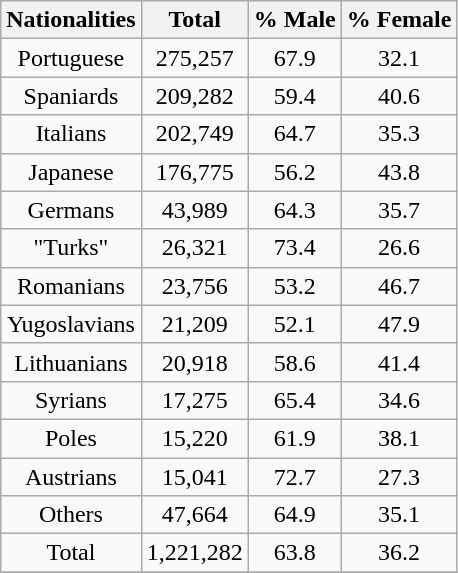<table class="wikitable" style="text-align:center">
<tr>
<th>Nationalities</th>
<th>Total</th>
<th>% Male</th>
<th>% Female</th>
</tr>
<tr>
<td>Portuguese</td>
<td>275,257</td>
<td>67.9</td>
<td>32.1</td>
</tr>
<tr>
<td>Spaniards</td>
<td>209,282</td>
<td>59.4</td>
<td>40.6</td>
</tr>
<tr>
<td>Italians</td>
<td>202,749</td>
<td>64.7</td>
<td>35.3</td>
</tr>
<tr>
<td>Japanese</td>
<td>176,775</td>
<td>56.2</td>
<td>43.8</td>
</tr>
<tr>
<td>Germans</td>
<td>43,989</td>
<td>64.3</td>
<td>35.7</td>
</tr>
<tr>
<td>"Turks"</td>
<td>26,321</td>
<td>73.4</td>
<td>26.6</td>
</tr>
<tr>
<td>Romanians</td>
<td>23,756</td>
<td>53.2</td>
<td>46.7</td>
</tr>
<tr>
<td>Yugoslavians</td>
<td>21,209</td>
<td>52.1</td>
<td>47.9</td>
</tr>
<tr>
<td>Lithuanians</td>
<td>20,918</td>
<td>58.6</td>
<td>41.4</td>
</tr>
<tr>
<td>Syrians</td>
<td>17,275</td>
<td>65.4</td>
<td>34.6</td>
</tr>
<tr>
<td>Poles</td>
<td>15,220</td>
<td>61.9</td>
<td>38.1</td>
</tr>
<tr>
<td>Austrians</td>
<td>15,041</td>
<td>72.7</td>
<td>27.3</td>
</tr>
<tr>
<td>Others</td>
<td>47,664</td>
<td>64.9</td>
<td>35.1</td>
</tr>
<tr>
<td>Total</td>
<td>1,221,282</td>
<td>63.8</td>
<td>36.2</td>
</tr>
<tr>
</tr>
</table>
